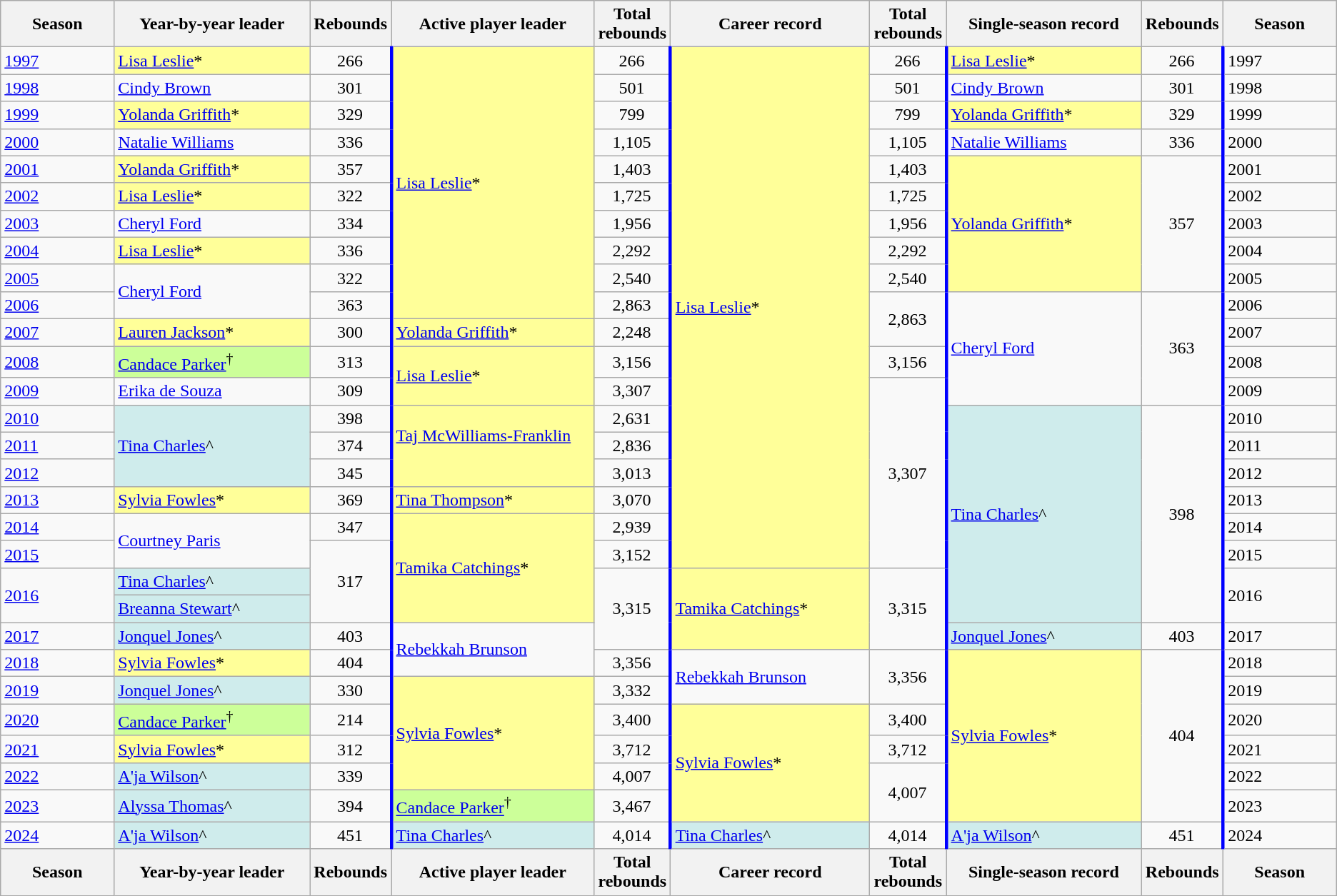<table class="wikitable">
<tr>
<th width=10%>Season</th>
<th width=18%>Year-by-year leader</th>
<th>Rebounds</th>
<th width=18%>Active player leader</th>
<th>Total rebounds</th>
<th width=18%>Career record</th>
<th>Total rebounds</th>
<th width=18%>Single-season record</th>
<th>Rebounds</th>
<th width=10%>Season</th>
</tr>
<tr>
<td><a href='#'>1997</a></td>
<td bgcolor="#ffff99"><a href='#'>Lisa Leslie</a>*</td>
<td align=center style="border-right: solid blue">266</td>
<td bgcolor="#ffff99" rowspan="10"><a href='#'>Lisa Leslie</a>*</td>
<td align=center style="border-right: solid blue">266</td>
<td bgcolor="#ffff99" rowspan="19"><a href='#'>Lisa Leslie</a>*</td>
<td align=center style="border-right: solid blue">266</td>
<td bgcolor="#ffff99"><a href='#'>Lisa Leslie</a>*</td>
<td align=center style="border-right: solid blue">266</td>
<td>1997</td>
</tr>
<tr>
<td><a href='#'>1998</a></td>
<td><a href='#'>Cindy Brown</a></td>
<td align=center style="border-right: solid blue">301</td>
<td align=center style="border-right: solid blue">501</td>
<td align=center style="border-right: solid blue">501</td>
<td><a href='#'>Cindy Brown</a></td>
<td align=center style="border-right: solid blue">301</td>
<td>1998</td>
</tr>
<tr>
<td><a href='#'>1999</a></td>
<td bgcolor="#ffff99"><a href='#'>Yolanda Griffith</a>*</td>
<td align=center style="border-right: solid blue">329</td>
<td align=center style="border-right: solid blue">799</td>
<td align=center style="border-right: solid blue">799</td>
<td bgcolor="#ffff99"><a href='#'>Yolanda Griffith</a>*</td>
<td align=center style="border-right: solid blue">329</td>
<td>1999</td>
</tr>
<tr>
<td><a href='#'>2000</a></td>
<td><a href='#'>Natalie Williams</a></td>
<td align=center style="border-right: solid blue">336</td>
<td align=center style="border-right: solid blue">1,105</td>
<td align=center style="border-right: solid blue">1,105</td>
<td><a href='#'>Natalie Williams</a></td>
<td align=center style="border-right: solid blue">336</td>
<td>2000</td>
</tr>
<tr>
<td><a href='#'>2001</a></td>
<td bgcolor="#ffff99"><a href='#'>Yolanda Griffith</a>*</td>
<td align=center style="border-right: solid blue">357</td>
<td align=center style="border-right: solid blue">1,403</td>
<td align=center style="border-right: solid blue">1,403</td>
<td bgcolor="#ffff99" rowspan="5"><a href='#'>Yolanda Griffith</a>*</td>
<td align=center style="border-right: solid blue" rowspan="5">357</td>
<td>2001</td>
</tr>
<tr>
<td><a href='#'>2002</a></td>
<td bgcolor="#ffff99"><a href='#'>Lisa Leslie</a>*</td>
<td align=center style="border-right: solid blue">322</td>
<td align=center style="border-right: solid blue">1,725</td>
<td align=center style="border-right: solid blue">1,725</td>
<td>2002</td>
</tr>
<tr>
<td><a href='#'>2003</a></td>
<td><a href='#'>Cheryl Ford</a></td>
<td align=center style="border-right: solid blue">334</td>
<td align=center style="border-right: solid blue">1,956</td>
<td align=center style="border-right: solid blue">1,956</td>
<td>2003</td>
</tr>
<tr>
<td><a href='#'>2004</a></td>
<td bgcolor="#ffff99"><a href='#'>Lisa Leslie</a>*</td>
<td align=center style="border-right: solid blue">336</td>
<td align=center style="border-right: solid blue">2,292</td>
<td align=center style="border-right: solid blue">2,292</td>
<td>2004</td>
</tr>
<tr>
<td><a href='#'>2005</a></td>
<td rowspan="2"><a href='#'>Cheryl Ford</a></td>
<td align=center style="border-right: solid blue">322</td>
<td align=center style="border-right: solid blue">2,540</td>
<td align=center style="border-right: solid blue">2,540</td>
<td>2005</td>
</tr>
<tr>
<td><a href='#'>2006</a></td>
<td align=center style="border-right: solid blue">363</td>
<td align=center style="border-right: solid blue">2,863</td>
<td align=center style="border-right: solid blue" rowspan="2">2,863</td>
<td rowspan="4"><a href='#'>Cheryl Ford</a></td>
<td align=center style="border-right: solid blue" rowspan="4">363</td>
<td>2006</td>
</tr>
<tr>
<td><a href='#'>2007</a></td>
<td bgcolor="#ffff99"><a href='#'>Lauren Jackson</a>*</td>
<td align=center style="border-right: solid blue">300</td>
<td bgcolor="#ffff99"><a href='#'>Yolanda Griffith</a>*</td>
<td align=center style="border-right: solid blue">2,248</td>
<td>2007</td>
</tr>
<tr>
<td><a href='#'>2008</a></td>
<td bgcolor="#ccff99"><a href='#'>Candace Parker</a><sup>†</sup></td>
<td align=center style="border-right: solid blue">313</td>
<td bgcolor="#ffff99" rowspan="2"><a href='#'>Lisa Leslie</a>*</td>
<td align=center style="border-right: solid blue">3,156</td>
<td align=center style="border-right: solid blue">3,156</td>
<td>2008</td>
</tr>
<tr>
<td><a href='#'>2009</a></td>
<td><a href='#'>Erika de Souza</a></td>
<td align=center style="border-right: solid blue">309</td>
<td align=center style="border-right: solid blue">3,307</td>
<td align=center style="border-right: solid blue" rowspan="7">3,307</td>
<td>2009</td>
</tr>
<tr>
<td><a href='#'>2010</a></td>
<td bgcolor="#cfecec" rowspan="3"><a href='#'>Tina Charles</a>^</td>
<td align=center style="border-right: solid blue">398</td>
<td bgcolor="#ffff99" rowspan="3"><a href='#'>Taj McWilliams-Franklin</a><br><br></td>
<td align=center style="border-right: solid blue">2,631</td>
<td bgcolor="#cfecec" rowspan="8"><a href='#'>Tina Charles</a>^</td>
<td align=center style="border-right: solid blue" rowspan="8">398</td>
<td>2010</td>
</tr>
<tr>
<td><a href='#'>2011</a></td>
<td align=center style="border-right: solid blue">374</td>
<td align=center style="border-right: solid blue">2,836</td>
<td>2011</td>
</tr>
<tr>
<td><a href='#'>2012</a></td>
<td align=center style="border-right: solid blue">345</td>
<td align=center style="border-right: solid blue">3,013</td>
<td>2012</td>
</tr>
<tr>
<td><a href='#'>2013</a></td>
<td bgcolor="#FFFF99"><a href='#'>Sylvia Fowles</a>*</td>
<td align=center style="border-right: solid blue">369</td>
<td bgcolor="#ffff99"><a href='#'>Tina Thompson</a>*</td>
<td align=center style="border-right: solid blue">3,070</td>
<td>2013</td>
</tr>
<tr>
<td><a href='#'>2014</a></td>
<td rowspan="2"><a href='#'>Courtney Paris</a></td>
<td align=center style="border-right: solid blue">347</td>
<td bgcolor="#ffff99" rowspan="4"><a href='#'>Tamika Catchings</a>*</td>
<td align=center style="border-right: solid blue">2,939</td>
<td>2014</td>
</tr>
<tr>
<td><a href='#'>2015</a></td>
<td align=center style="border-right: solid blue" rowspan="3">317</td>
<td align=center style="border-right: solid blue">3,152</td>
<td>2015</td>
</tr>
<tr>
<td rowspan="2"><a href='#'>2016</a></td>
<td bgcolor="#cfecec"><a href='#'>Tina Charles</a>^</td>
<td align=center style="border-right: solid blue" rowspan="3">3,315</td>
<td bgcolor="#ffff99" rowspan="3"><a href='#'>Tamika Catchings</a>*</td>
<td align=center style="border-right: solid blue" rowspan="3">3,315</td>
<td rowspan="2">2016</td>
</tr>
<tr>
<td bgcolor="#cfecec"><a href='#'>Breanna Stewart</a>^</td>
</tr>
<tr>
<td><a href='#'>2017</a></td>
<td bgcolor="#cfecec"><a href='#'>Jonquel Jones</a>^</td>
<td align=center style="border-right: solid blue">403</td>
<td rowspan="2"><a href='#'>Rebekkah Brunson</a></td>
<td bgcolor="#cfecec"><a href='#'>Jonquel Jones</a>^</td>
<td align=center style="border-right: solid blue">403</td>
<td>2017</td>
</tr>
<tr>
<td><a href='#'>2018</a></td>
<td bgcolor="#FFFF99"><a href='#'>Sylvia Fowles</a>*</td>
<td align=center style="border-right: solid blue">404</td>
<td align=center style="border-right: solid blue">3,356</td>
<td rowspan="2"><a href='#'>Rebekkah Brunson</a></td>
<td align=center style="border-right: solid blue" rowspan="2">3,356</td>
<td bgcolor="#FFFF99" rowspan="6"><a href='#'>Sylvia Fowles</a>*</td>
<td align=center style="border-right: solid blue" rowspan="6">404</td>
<td>2018</td>
</tr>
<tr>
<td><a href='#'>2019</a></td>
<td bgcolor="#cfecec"><a href='#'>Jonquel Jones</a>^</td>
<td align=center style="border-right: solid blue">330</td>
<td bgcolor="#FFFF99" rowspan="4"><a href='#'>Sylvia Fowles</a>*</td>
<td align=center style="border-right: solid blue">3,332</td>
<td>2019</td>
</tr>
<tr>
<td><a href='#'>2020</a></td>
<td bgcolor="#CCFF99"><a href='#'>Candace Parker</a><sup>†</sup></td>
<td align=center style="border-right: solid blue">214</td>
<td align=center style="border-right: solid blue">3,400</td>
<td bgcolor="#FFFF99" rowspan="4"><a href='#'>Sylvia Fowles</a>*</td>
<td align=center style="border-right: solid blue">3,400</td>
<td>2020</td>
</tr>
<tr>
<td><a href='#'>2021</a></td>
<td bgcolor="#FFFF99"><a href='#'>Sylvia Fowles</a>*</td>
<td align=center style="border-right: solid blue">312</td>
<td align=center style="border-right: solid blue">3,712</td>
<td align=center style="border-right: solid blue">3,712</td>
<td>2021</td>
</tr>
<tr>
<td><a href='#'>2022</a></td>
<td bgcolor="#cfecec"><a href='#'>A'ja Wilson</a>^</td>
<td align=center style="border-right: solid blue">339</td>
<td align=center style="border-right: solid blue">4,007</td>
<td align=center style="border-right: solid blue" rowspan=2>4,007</td>
<td>2022</td>
</tr>
<tr>
<td><a href='#'>2023</a></td>
<td bgcolor="#cfecec"><a href='#'>Alyssa Thomas</a>^</td>
<td align=center style="border-right: solid blue">394</td>
<td bgcolor="#ccff99"><a href='#'>Candace Parker</a><sup>†</sup></td>
<td align=center style="border-right: solid blue">3,467</td>
<td>2023</td>
</tr>
<tr>
<td><a href='#'>2024</a></td>
<td bgcolor="#cfecec"><a href='#'>A'ja Wilson</a>^</td>
<td align=center style="border-right: solid blue">451</td>
<td bgcolor="#cfecec"><a href='#'>Tina Charles</a>^</td>
<td align=center style="border-right: solid blue">4,014</td>
<td bgcolor="#cfecec"><a href='#'>Tina Charles</a>^</td>
<td align=center style="border-right: solid blue">4,014</td>
<td bgcolor="#cfecec" rowspan="1"><a href='#'>A'ja Wilson</a>^</td>
<td align=center style="border-right: solid blue" rowspan="1">451</td>
<td>2024</td>
</tr>
<tr>
<th>Season</th>
<th>Year-by-year leader</th>
<th>Rebounds</th>
<th>Active player leader</th>
<th>Total rebounds</th>
<th>Career record</th>
<th>Total rebounds</th>
<th>Single-season record</th>
<th>Rebounds</th>
<th>Season</th>
</tr>
</table>
